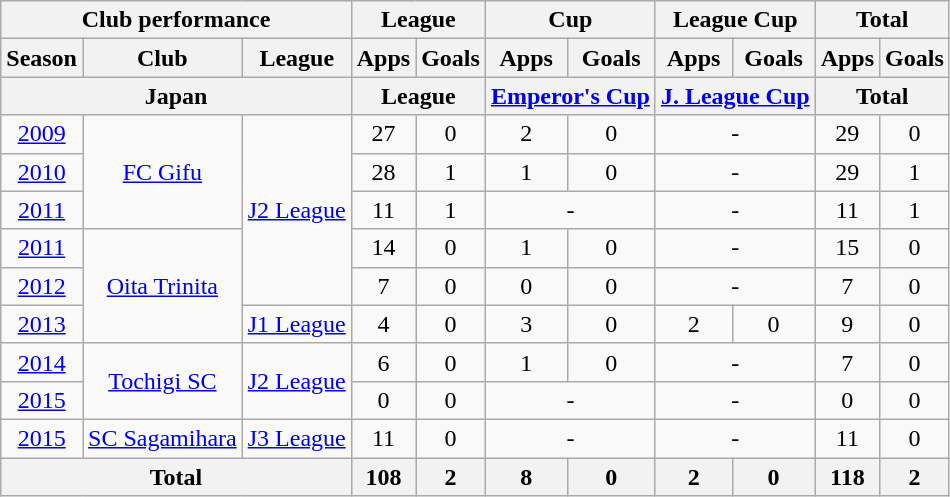<table class="wikitable" style="text-align:center;">
<tr>
<th colspan=3>Club performance</th>
<th colspan=2>League</th>
<th colspan=2>Cup</th>
<th colspan=2>League Cup</th>
<th colspan=2>Total</th>
</tr>
<tr>
<th>Season</th>
<th>Club</th>
<th>League</th>
<th>Apps</th>
<th>Goals</th>
<th>Apps</th>
<th>Goals</th>
<th>Apps</th>
<th>Goals</th>
<th>Apps</th>
<th>Goals</th>
</tr>
<tr>
<th colspan=3>Japan</th>
<th colspan=2>League</th>
<th colspan=2><a href='#'>Emperor's Cup</a></th>
<th colspan=2><a href='#'>J. League Cup</a></th>
<th colspan=2>Total</th>
</tr>
<tr>
<td><a href='#'>2009</a></td>
<td rowspan="3"><a href='#'>FC Gifu</a></td>
<td rowspan="5"><a href='#'>J2 League</a></td>
<td>27</td>
<td>0</td>
<td>2</td>
<td>0</td>
<td colspan="2">-</td>
<td>29</td>
<td>0</td>
</tr>
<tr>
<td><a href='#'>2010</a></td>
<td>28</td>
<td>1</td>
<td>1</td>
<td>0</td>
<td colspan="2">-</td>
<td>29</td>
<td>1</td>
</tr>
<tr>
<td><a href='#'>2011</a></td>
<td>11</td>
<td>1</td>
<td colspan="2">-</td>
<td colspan="2">-</td>
<td>11</td>
<td>1</td>
</tr>
<tr>
<td><a href='#'>2011</a></td>
<td rowspan="3"><a href='#'>Oita Trinita</a></td>
<td>14</td>
<td>0</td>
<td>1</td>
<td>0</td>
<td colspan="2">-</td>
<td>15</td>
<td>0</td>
</tr>
<tr>
<td><a href='#'>2012</a></td>
<td>7</td>
<td>0</td>
<td>0</td>
<td>0</td>
<td colspan="2">-</td>
<td>7</td>
<td>0</td>
</tr>
<tr>
<td><a href='#'>2013</a></td>
<td><a href='#'>J1 League</a></td>
<td>4</td>
<td>0</td>
<td>3</td>
<td>0</td>
<td>2</td>
<td>0</td>
<td>9</td>
<td>0</td>
</tr>
<tr>
<td><a href='#'>2014</a></td>
<td rowspan="2"><a href='#'>Tochigi SC</a></td>
<td rowspan="2"><a href='#'>J2 League</a></td>
<td>6</td>
<td>0</td>
<td>1</td>
<td>0</td>
<td colspan="2">-</td>
<td>7</td>
<td>0</td>
</tr>
<tr>
<td><a href='#'>2015</a></td>
<td>0</td>
<td>0</td>
<td colspan="2">-</td>
<td colspan="2">-</td>
<td>0</td>
<td>0</td>
</tr>
<tr>
<td><a href='#'>2015</a></td>
<td><a href='#'>SC Sagamihara</a></td>
<td><a href='#'>J3 League</a></td>
<td>11</td>
<td>0</td>
<td colspan="2">-</td>
<td colspan="2">-</td>
<td>11</td>
<td>0</td>
</tr>
<tr>
<th colspan=3>Total</th>
<th>108</th>
<th>2</th>
<th>8</th>
<th>0</th>
<th>2</th>
<th>0</th>
<th>118</th>
<th>2</th>
</tr>
</table>
